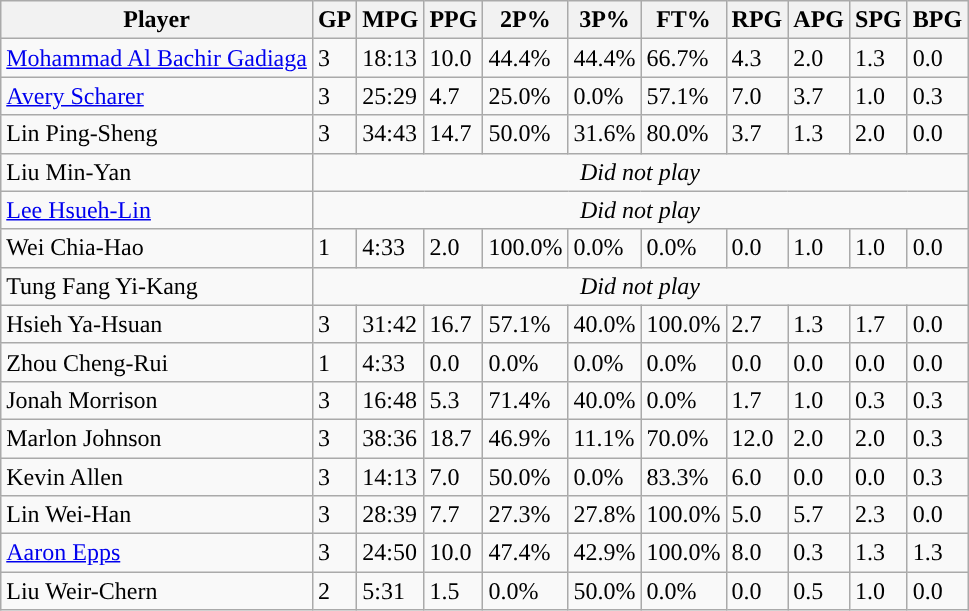<table class="wikitable">
<tr>
<th>Player</th>
<th>GP</th>
<th>MPG</th>
<th>PPG</th>
<th>2P%</th>
<th>3P%</th>
<th>FT%</th>
<th>RPG</th>
<th>APG</th>
<th>SPG</th>
<th>BPG</th>
</tr>
<tr>
<td><a href='#'>Mohammad Al Bachir Gadiaga</a></td>
<td>3</td>
<td>18:13</td>
<td>10.0</td>
<td>44.4%</td>
<td>44.4%</td>
<td>66.7%</td>
<td>4.3</td>
<td>2.0</td>
<td>1.3</td>
<td>0.0</td>
</tr>
<tr>
<td><a href='#'>Avery Scharer</a></td>
<td>3</td>
<td>25:29</td>
<td>4.7</td>
<td>25.0%</td>
<td>0.0%</td>
<td>57.1%</td>
<td>7.0</td>
<td>3.7</td>
<td>1.0</td>
<td>0.3</td>
</tr>
<tr>
<td>Lin Ping-Sheng</td>
<td>3</td>
<td>34:43</td>
<td>14.7</td>
<td>50.0%</td>
<td>31.6%</td>
<td>80.0%</td>
<td>3.7</td>
<td>1.3</td>
<td>2.0</td>
<td>0.0</td>
</tr>
<tr>
<td>Liu Min-Yan</td>
<td colspan=10 align=center><em>Did not play</em></td>
</tr>
<tr>
<td><a href='#'>Lee Hsueh-Lin</a></td>
<td colspan=10 align=center><em>Did not play</em></td>
</tr>
<tr>
<td>Wei Chia-Hao</td>
<td>1</td>
<td>4:33</td>
<td>2.0</td>
<td>100.0%</td>
<td>0.0%</td>
<td>0.0%</td>
<td>0.0</td>
<td>1.0</td>
<td>1.0</td>
<td>0.0</td>
</tr>
<tr>
<td>Tung Fang Yi-Kang</td>
<td colspan=10 align=center><em>Did not play</em></td>
</tr>
<tr>
<td>Hsieh Ya-Hsuan</td>
<td>3</td>
<td>31:42</td>
<td>16.7</td>
<td>57.1%</td>
<td>40.0%</td>
<td>100.0%</td>
<td>2.7</td>
<td>1.3</td>
<td>1.7</td>
<td>0.0</td>
</tr>
<tr>
<td>Zhou Cheng-Rui</td>
<td>1</td>
<td>4:33</td>
<td>0.0</td>
<td>0.0%</td>
<td>0.0%</td>
<td>0.0%</td>
<td>0.0</td>
<td>0.0</td>
<td>0.0</td>
<td>0.0</td>
</tr>
<tr>
<td>Jonah Morrison</td>
<td>3</td>
<td>16:48</td>
<td>5.3</td>
<td>71.4%</td>
<td>40.0%</td>
<td>0.0%</td>
<td>1.7</td>
<td>1.0</td>
<td>0.3</td>
<td>0.3</td>
</tr>
<tr>
<td>Marlon Johnson</td>
<td>3</td>
<td>38:36</td>
<td>18.7</td>
<td>46.9%</td>
<td>11.1%</td>
<td>70.0%</td>
<td>12.0</td>
<td>2.0</td>
<td>2.0</td>
<td>0.3</td>
</tr>
<tr>
<td>Kevin Allen</td>
<td>3</td>
<td>14:13</td>
<td>7.0</td>
<td>50.0%</td>
<td>0.0%</td>
<td>83.3%</td>
<td>6.0</td>
<td>0.0</td>
<td>0.0</td>
<td>0.3</td>
</tr>
<tr>
<td>Lin Wei-Han</td>
<td>3</td>
<td>28:39</td>
<td>7.7</td>
<td>27.3%</td>
<td>27.8%</td>
<td>100.0%</td>
<td>5.0</td>
<td>5.7</td>
<td>2.3</td>
<td>0.0</td>
</tr>
<tr>
<td><a href='#'>Aaron Epps</a></td>
<td>3</td>
<td>24:50</td>
<td>10.0</td>
<td>47.4%</td>
<td>42.9%</td>
<td>100.0%</td>
<td>8.0</td>
<td>0.3</td>
<td>1.3</td>
<td>1.3</td>
</tr>
<tr>
<td>Liu Weir-Chern</td>
<td>2</td>
<td>5:31</td>
<td>1.5</td>
<td>0.0%</td>
<td>50.0%</td>
<td>0.0%</td>
<td>0.0</td>
<td>0.5</td>
<td>1.0</td>
<td>0.0</td>
</tr>
</table>
